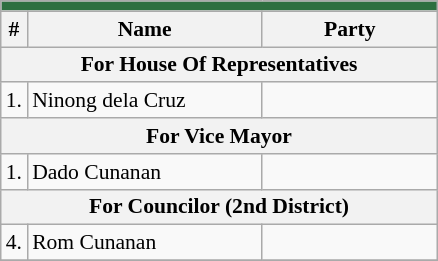<table class=wikitable style="font-size:90%">
<tr>
<td colspan=5 bgcolor=#2e6f40></td>
</tr>
<tr>
<th>#</th>
<th width=150px>Name</th>
<th colspan=2 width=110px>Party</th>
</tr>
<tr>
<th colspan=5>For House Of Representatives</th>
</tr>
<tr>
<td>1.</td>
<td>Ninong dela Cruz</td>
<td></td>
</tr>
<tr>
<th colspan=5>For Vice Mayor</th>
</tr>
<tr>
<td>1.</td>
<td>Dado Cunanan</td>
<td></td>
</tr>
<tr>
<th colspan=5>For Councilor (2nd District)</th>
</tr>
<tr>
<td>4.</td>
<td>Rom Cunanan</td>
<td></td>
</tr>
<tr>
</tr>
</table>
